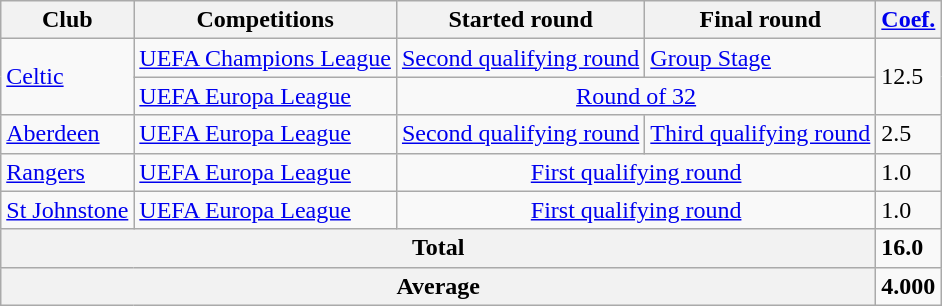<table class="wikitable">
<tr>
<th>Club</th>
<th>Competitions</th>
<th>Started round</th>
<th>Final round</th>
<th><a href='#'>Coef.</a></th>
</tr>
<tr>
<td rowspan=2><a href='#'>Celtic</a></td>
<td><a href='#'>UEFA Champions League</a></td>
<td><a href='#'>Second qualifying round</a></td>
<td><a href='#'>Group Stage</a></td>
<td rowspan=2>12.5</td>
</tr>
<tr>
<td><a href='#'>UEFA Europa League</a></td>
<td colspan=2 align=center><a href='#'>Round of 32</a></td>
</tr>
<tr>
<td><a href='#'>Aberdeen</a></td>
<td><a href='#'>UEFA Europa League</a></td>
<td><a href='#'>Second qualifying round</a></td>
<td><a href='#'>Third qualifying round</a></td>
<td>2.5</td>
</tr>
<tr>
<td><a href='#'>Rangers</a></td>
<td><a href='#'>UEFA Europa League</a></td>
<td colspan=2 align=center><a href='#'>First qualifying round</a></td>
<td>1.0</td>
</tr>
<tr>
<td><a href='#'>St Johnstone</a></td>
<td><a href='#'>UEFA Europa League</a></td>
<td colspan=2 align=center><a href='#'>First qualifying round</a></td>
<td>1.0</td>
</tr>
<tr>
<th colspan=4>Total</th>
<td><strong>16.0</strong></td>
</tr>
<tr>
<th colspan=4>Average</th>
<td><strong>4.000</strong></td>
</tr>
</table>
